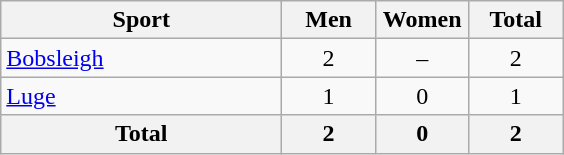<table class="wikitable sortable" style="text-align:center;">
<tr>
<th width=180>Sport</th>
<th width=55>Men</th>
<th width=55>Women</th>
<th width=55>Total</th>
</tr>
<tr>
<td align=left><a href='#'>Bobsleigh</a></td>
<td>2</td>
<td>–</td>
<td>2</td>
</tr>
<tr>
<td align=left><a href='#'>Luge</a></td>
<td>1</td>
<td>0</td>
<td>1</td>
</tr>
<tr>
<th>Total</th>
<th>2</th>
<th>0</th>
<th>2</th>
</tr>
</table>
